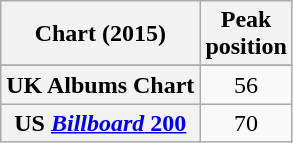<table class="wikitable sortable plainrowheaders" style="text-align:center;">
<tr>
<th scope="col">Chart (2015)</th>
<th scope="col">Peak<br>position</th>
</tr>
<tr>
</tr>
<tr>
<th scope="row">UK Albums Chart</th>
<td>56</td>
</tr>
<tr>
<th scope="row">US <a href='#'><em>Billboard</em> 200</a></th>
<td>70</td>
</tr>
</table>
